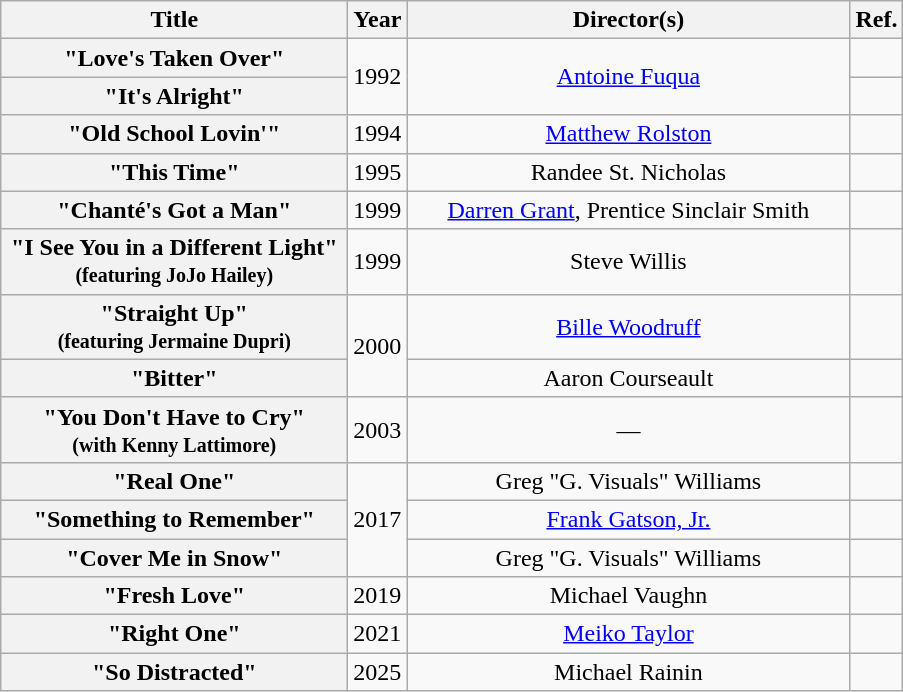<table class="wikitable plainrowheaders" style="text-align:center;">
<tr>
<th scope="col" style="width:14em;">Title</th>
<th scope="col">Year</th>
<th scope="col" style="width:18em;">Director(s)</th>
<th scope="col">Ref.</th>
</tr>
<tr>
<th scope="row">"Love's Taken Over"</th>
<td rowspan="2">1992</td>
<td rowspan="2"><a href='#'>Antoine Fuqua</a></td>
<td></td>
</tr>
<tr>
<th scope="row">"It's Alright"</th>
<td></td>
</tr>
<tr>
<th scope="row">"Old School Lovin'"</th>
<td>1994</td>
<td><a href='#'>Matthew Rolston</a></td>
<td></td>
</tr>
<tr>
<th scope="row">"This Time"</th>
<td>1995</td>
<td>Randee St. Nicholas</td>
<td></td>
</tr>
<tr>
<th scope="row">"Chanté's Got a Man"</th>
<td>1999</td>
<td><a href='#'>Darren Grant</a>, Prentice Sinclair Smith</td>
<td></td>
</tr>
<tr>
<th scope="row">"I See You in a Different Light"<br><small>(featuring JoJo Hailey)</small></th>
<td>1999</td>
<td>Steve Willis</td>
<td></td>
</tr>
<tr>
<th scope="row">"Straight Up"<br><small>(featuring Jermaine Dupri)</small></th>
<td rowspan="2">2000</td>
<td><a href='#'>Bille Woodruff</a></td>
<td></td>
</tr>
<tr>
<th scope="row">"Bitter"</th>
<td>Aaron Courseault</td>
<td></td>
</tr>
<tr>
<th scope="row">"You Don't Have to Cry"<br><small>(with Kenny Lattimore)</small></th>
<td>2003</td>
<td>—</td>
<td></td>
</tr>
<tr>
<th scope="row">"Real One"</th>
<td rowspan="3">2017</td>
<td>Greg "G. Visuals" Williams</td>
<td></td>
</tr>
<tr>
<th scope="row">"Something to Remember"</th>
<td><a href='#'>Frank Gatson, Jr.</a></td>
<td></td>
</tr>
<tr>
<th scope="row">"Cover Me in Snow"</th>
<td>Greg "G. Visuals" Williams</td>
<td></td>
</tr>
<tr>
<th scope="row">"Fresh Love"</th>
<td>2019</td>
<td>Michael Vaughn</td>
<td></td>
</tr>
<tr>
<th scope="row">"Right One"</th>
<td>2021</td>
<td><a href='#'>Meiko Taylor</a></td>
<td></td>
</tr>
<tr>
<th scope="row">"So Distracted"</th>
<td>2025</td>
<td>Michael Rainin</td>
<td></td>
</tr>
</table>
